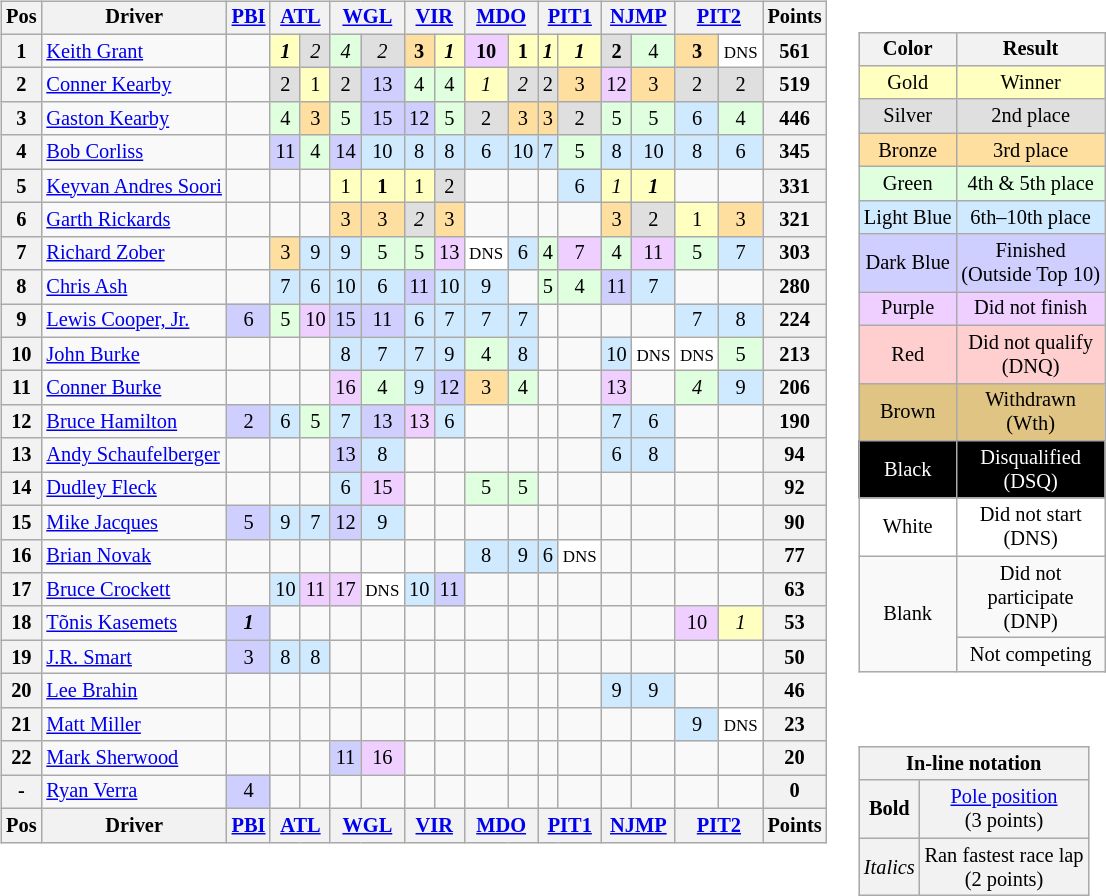<table>
<tr>
<td valign="top"><br><table class="wikitable" style="font-size:85%; text-align: center;">
<tr valign="top">
<th valign="middle">Pos</th>
<th valign="middle">Driver</th>
<th colspan=1><a href='#'>PBI</a></th>
<th colspan=2><a href='#'>ATL</a></th>
<th colspan=2><a href='#'>WGL</a></th>
<th colspan=2><a href='#'>VIR</a></th>
<th colspan=2><a href='#'>MDO</a></th>
<th colspan=2><a href='#'>PIT1</a></th>
<th colspan=2><a href='#'>NJMP</a></th>
<th colspan=2><a href='#'>PIT2</a></th>
<th valign="middle">Points</th>
</tr>
<tr>
<th>1</th>
<td align="left"> <a href='#'>Keith Grant</a></td>
<td></td>
<td style="background:#FFFFBF;"><strong><em>1</em></strong></td>
<td style="background:#DFDFDF;"><em>2</em></td>
<td style="background:#DFFFDF;"><em>4</em></td>
<td style="background:#DFDFDF;"><em>2</em></td>
<td style="background:#FFDF9F;"><strong>3</strong></td>
<td style="background:#FFFFBF;"><strong><em>1</em></strong></td>
<td style="background:#EFCFFF;"><strong>10</strong></td>
<td style="background:#FFFFBF;"><strong>1</strong></td>
<td style="background:#FFFFBF;"><strong><em>1</em></strong></td>
<td style="background:#FFFFBF;"><strong><em>1</em></strong></td>
<td style="background:#DFDFDF;"><strong>2</strong></td>
<td style="background:#DFFFDF;">4</td>
<td style="background:#FFDF9F;"><strong>3</strong></td>
<td style="background:#FFFFFF;"><small>DNS</small></td>
<th>561</th>
</tr>
<tr>
<th>2</th>
<td align="left"> <a href='#'>Conner Kearby</a></td>
<td></td>
<td style="background:#DFDFDF;">2</td>
<td style="background:#FFFFBF;">1</td>
<td style="background:#DFDFDF;">2</td>
<td style="background:#CFCFFF;">13</td>
<td style="background:#DFFFDF;">4</td>
<td style="background:#DFFFDF;">4</td>
<td style="background:#FFFFBF;"><em>1</em></td>
<td style="background:#DFDFDF;"><em>2</em></td>
<td style="background:#DFDFDF;">2</td>
<td style="background:#FFDF9F;">3</td>
<td style="background:#EFCFFF;">12</td>
<td style="background:#FFDF9F;">3</td>
<td style="background:#DFDFDF;">2</td>
<td style="background:#DFDFDF;">2</td>
<th>519</th>
</tr>
<tr>
<th>3</th>
<td align="left"> <a href='#'>Gaston Kearby</a></td>
<td></td>
<td style="background:#DFFFDF;">4</td>
<td style="background:#FFDF9F;">3</td>
<td style="background:#DFFFDF;">5</td>
<td style="background:#CFCFFF;">15</td>
<td style="background:#CFCFFF;">12</td>
<td style="background:#DFFFDF;">5</td>
<td style="background:#DFDFDF;">2</td>
<td style="background:#FFDF9F;">3</td>
<td style="background:#FFDF9F;">3</td>
<td style="background:#DFDFDF;">2</td>
<td style="background:#DFFFDF;">5</td>
<td style="background:#DFFFDF;">5</td>
<td style="background:#CFEAFF;">6</td>
<td style="background:#DFFFDF;">4</td>
<th>446</th>
</tr>
<tr>
<th>4</th>
<td align="left"> <a href='#'>Bob Corliss</a></td>
<td></td>
<td style="background:#CFCFFF;">11</td>
<td style="background:#DFFFDF;">4</td>
<td style="background:#CFCFFF;">14</td>
<td style="background:#CFEAFF;">10</td>
<td style="background:#CFEAFF;">8</td>
<td style="background:#CFEAFF;">8</td>
<td style="background:#CFEAFF;">6</td>
<td style="background:#CFEAFF;">10</td>
<td style="background:#CFEAFF;">7</td>
<td style="background:#DFFFDF;">5</td>
<td style="background:#CFEAFF;">8</td>
<td style="background:#CFEAFF;">10</td>
<td style="background:#CFEAFF;">8</td>
<td style="background:#CFEAFF;">6</td>
<th>345</th>
</tr>
<tr>
<th>5</th>
<td align="left"> <a href='#'>Keyvan Andres Soori</a></td>
<td></td>
<td></td>
<td></td>
<td style="background:#FFFFBF;">1</td>
<td style="background:#FFFFBF;"><strong>1</strong></td>
<td style="background:#FFFFBF;">1</td>
<td style="background:#DFDFDF;">2</td>
<td></td>
<td></td>
<td></td>
<td style="background:#CFEAFF;">6</td>
<td style="background:#FFFFBF;"><em>1</em></td>
<td style="background:#FFFFBF;"><strong><em>1</em></strong></td>
<td></td>
<td></td>
<th>331</th>
</tr>
<tr>
<th>6</th>
<td align="left"> <a href='#'>Garth Rickards</a></td>
<td></td>
<td></td>
<td></td>
<td style="background:#FFDF9F;">3</td>
<td style="background:#FFDF9F;">3</td>
<td style="background:#DFDFDF;"><em>2</em></td>
<td style="background:#FFDF9F;">3</td>
<td></td>
<td></td>
<td></td>
<td></td>
<td style="background:#FFDF9F;">3</td>
<td style="background:#DFDFDF;">2</td>
<td style="background:#FFFFBF;">1</td>
<td style="background:#FFDF9F;">3</td>
<th>321</th>
</tr>
<tr>
<th>7</th>
<td align="left"> <a href='#'>Richard Zober</a></td>
<td></td>
<td style="background:#FFDF9F;">3</td>
<td style="background:#CFEAFF;">9</td>
<td style="background:#CFEAFF;">9</td>
<td style="background:#DFFFDF;">5</td>
<td style="background:#DFFFDF;">5</td>
<td style="background:#EFCFFF;">13</td>
<td style="background:#FFFFFF;"><small>DNS</small></td>
<td style="background:#CFEAFF;">6</td>
<td style="background:#DFFFDF;">4</td>
<td style="background:#EFCFFF;">7</td>
<td style="background:#DFFFDF;">4</td>
<td style="background:#EFCFFF;">11</td>
<td style="background:#DFFFDF;">5</td>
<td style="background:#CFEAFF;">7</td>
<th>303</th>
</tr>
<tr>
<th>8</th>
<td align="left"> <a href='#'>Chris Ash</a></td>
<td></td>
<td style="background:#CFEAFF;">7</td>
<td style="background:#CFEAFF;">6</td>
<td style="background:#CFEAFF;">10</td>
<td style="background:#CFEAFF;">6</td>
<td style="background:#CFCFFF;">11</td>
<td style="background:#CFEAFF;">10</td>
<td style="background:#CFEAFF;">9</td>
<td></td>
<td style="background:#DFFFDF;">5</td>
<td style="background:#DFFFDF;">4</td>
<td style="background:#CFCFFF;">11</td>
<td style="background:#CFEAFF;">7</td>
<td></td>
<td></td>
<th>280</th>
</tr>
<tr>
<th>9</th>
<td align="left"> <a href='#'>Lewis Cooper, Jr.</a></td>
<td style="background:#CFCFFF;">6</td>
<td style="background:#DFFFDF;">5</td>
<td style="background:#EFCFFF;">10</td>
<td style="background:#CFCFFF;">15</td>
<td style="background:#CFCFFF;">11</td>
<td style="background:#CFEAFF;">6</td>
<td style="background:#CFEAFF;">7</td>
<td style="background:#CFEAFF;">7</td>
<td style="background:#CFEAFF;">7</td>
<td></td>
<td></td>
<td></td>
<td></td>
<td style="background:#CFEAFF;">7</td>
<td style="background:#CFEAFF;">8</td>
<th>224</th>
</tr>
<tr>
<th>10</th>
<td align="left"> <a href='#'>John Burke</a></td>
<td></td>
<td></td>
<td></td>
<td style="background:#CFEAFF;">8</td>
<td style="background:#CFEAFF;">7</td>
<td style="background:#CFEAFF;">7</td>
<td style="background:#CFEAFF;">9</td>
<td style="background:#DFFFDF;">4</td>
<td style="background:#CFEAFF;">8</td>
<td></td>
<td></td>
<td style="background:#CFEAFF;">10</td>
<td style="background:#FFFFFF;"><small>DNS</small></td>
<td style="background:#FFFFFF;"><small>DNS</small></td>
<td style="background:#DFFFDF;">5</td>
<th>213</th>
</tr>
<tr>
<th>11</th>
<td align="left"> <a href='#'>Conner Burke</a></td>
<td></td>
<td></td>
<td></td>
<td style="background:#EFCFFF;">16</td>
<td style="background:#DFFFDF;">4</td>
<td style="background:#CFEAFF;">9</td>
<td style="background:#CFCFFF;">12</td>
<td style="background:#FFDF9F;">3</td>
<td style="background:#DFFFDF;">4</td>
<td></td>
<td></td>
<td style="background:#EFCFFF;">13</td>
<td></td>
<td style="background:#DFFFDF;"><em>4</em></td>
<td style="background:#CFEAFF;">9</td>
<th>206</th>
</tr>
<tr>
<th>12</th>
<td align="left"> <a href='#'>Bruce Hamilton</a></td>
<td style="background:#CFCFFF;">2</td>
<td style="background:#CFEAFF;">6</td>
<td style="background:#DFFFDF;">5</td>
<td style="background:#CFEAFF;">7</td>
<td style="background:#CFCFFF;">13</td>
<td style="background:#EFCFFF;">13</td>
<td style="background:#CFEAFF;">6</td>
<td></td>
<td></td>
<td></td>
<td></td>
<td style="background:#CFEAFF;">7</td>
<td style="background:#CFEAFF;">6</td>
<td></td>
<td></td>
<th>190</th>
</tr>
<tr>
<th>13</th>
<td align="left"> <a href='#'>Andy Schaufelberger</a></td>
<td></td>
<td></td>
<td></td>
<td style="background:#CFCFFF;">13</td>
<td style="background:#CFEAFF;">8</td>
<td></td>
<td></td>
<td></td>
<td></td>
<td></td>
<td></td>
<td style="background:#CFEAFF;">6</td>
<td style="background:#CFEAFF;">8</td>
<td></td>
<td></td>
<th>94</th>
</tr>
<tr>
<th>14</th>
<td align="left"> <a href='#'>Dudley Fleck</a></td>
<td></td>
<td></td>
<td></td>
<td style="background:#CFEAFF;">6</td>
<td style="background:#EFCFFF;">15</td>
<td></td>
<td></td>
<td style="background:#DFFFDF;">5</td>
<td style="background:#DFFFDF;">5</td>
<td></td>
<td></td>
<td></td>
<td></td>
<td></td>
<td></td>
<th>92</th>
</tr>
<tr>
<th>15</th>
<td align="left"> <a href='#'>Mike Jacques</a></td>
<td style="background:#CFCFFF;">5</td>
<td style="background:#CFEAFF;">9</td>
<td style="background:#CFEAFF;">7</td>
<td style="background:#CFCFFF;">12</td>
<td style="background:#CFEAFF;">9</td>
<td></td>
<td></td>
<td></td>
<td></td>
<td></td>
<td></td>
<td></td>
<td></td>
<td></td>
<td></td>
<th>90</th>
</tr>
<tr>
<th>16</th>
<td align="left"> <a href='#'>Brian Novak</a></td>
<td></td>
<td></td>
<td></td>
<td></td>
<td></td>
<td></td>
<td></td>
<td style="background:#CFEAFF;">8</td>
<td style="background:#CFEAFF;">9</td>
<td style="background:#CFEAFF;">6</td>
<td style="background:#FFFFFF;"><small>DNS</small></td>
<td></td>
<td></td>
<td></td>
<td></td>
<th>77</th>
</tr>
<tr>
<th>17</th>
<td align="left"> <a href='#'>Bruce Crockett</a></td>
<td></td>
<td style="background:#CFEAFF;">10</td>
<td style="background:#EFCFFF;">11</td>
<td style="background:#EFCFFF;">17</td>
<td style="background:#FFFFFF;"><small>DNS</small></td>
<td style="background:#CFEAFF;">10</td>
<td style="background:#CFCFFF;">11</td>
<td></td>
<td></td>
<td></td>
<td></td>
<td></td>
<td></td>
<td></td>
<td></td>
<th>63</th>
</tr>
<tr>
<th>18</th>
<td align="left"> <a href='#'>Tõnis Kasemets</a></td>
<td style="background:#CFCFFF;"><strong><em>1</em></strong></td>
<td></td>
<td></td>
<td></td>
<td></td>
<td></td>
<td></td>
<td></td>
<td></td>
<td></td>
<td></td>
<td></td>
<td></td>
<td style="background:#EFCFFF;">10</td>
<td style="background:#FFFFBF;"><em>1</em></td>
<th>53</th>
</tr>
<tr>
<th>19</th>
<td align="left"> <a href='#'>J.R. Smart</a></td>
<td style="background:#CFCFFF;">3</td>
<td style="background:#CFEAFF;">8</td>
<td style="background:#CFEAFF;">8</td>
<td></td>
<td></td>
<td></td>
<td></td>
<td></td>
<td></td>
<td></td>
<td></td>
<td></td>
<td></td>
<td></td>
<td></td>
<th>50</th>
</tr>
<tr>
<th>20</th>
<td align="left"> <a href='#'>Lee Brahin</a></td>
<td></td>
<td></td>
<td></td>
<td></td>
<td></td>
<td></td>
<td></td>
<td></td>
<td></td>
<td></td>
<td></td>
<td style="background:#CFEAFF;">9</td>
<td style="background:#CFEAFF;">9</td>
<td></td>
<td></td>
<th>46</th>
</tr>
<tr>
<th>21</th>
<td align="left"> <a href='#'>Matt Miller</a></td>
<td></td>
<td></td>
<td></td>
<td></td>
<td></td>
<td></td>
<td></td>
<td></td>
<td></td>
<td></td>
<td></td>
<td></td>
<td></td>
<td style="background:#CFEAFF;">9</td>
<td style="background:#FFFFFF;"><small>DNS</small></td>
<th>23</th>
</tr>
<tr>
<th>22</th>
<td align="left"> <a href='#'>Mark Sherwood</a></td>
<td></td>
<td></td>
<td></td>
<td style="background:#CFCFFF;">11</td>
<td style="background:#EFCFFF;">16</td>
<td></td>
<td></td>
<td></td>
<td></td>
<td></td>
<td></td>
<td></td>
<td></td>
<td></td>
<td></td>
<th>20</th>
</tr>
<tr>
<th>-</th>
<td align="left"> <a href='#'>Ryan Verra</a></td>
<td style="background:#CFCFFF;">4</td>
<td></td>
<td></td>
<td></td>
<td></td>
<td></td>
<td></td>
<td></td>
<td></td>
<td></td>
<td></td>
<td></td>
<td></td>
<td></td>
<td></td>
<th>0</th>
</tr>
<tr valign="top">
<th valign="middle">Pos</th>
<th valign="middle">Driver</th>
<th colspan=1><a href='#'>PBI</a></th>
<th colspan=2><a href='#'>ATL</a></th>
<th colspan=2><a href='#'>WGL</a></th>
<th colspan=2><a href='#'>VIR</a></th>
<th colspan=2><a href='#'>MDO</a></th>
<th colspan=2><a href='#'>PIT1</a></th>
<th colspan=2><a href='#'>NJMP</a></th>
<th colspan=2><a href='#'>PIT2</a></th>
<th valign="middle">Points</th>
</tr>
</table>
</td>
<td valign="top"><br><table>
<tr>
<td><br><table style="margin-right:0; font-size:85%; text-align:center;" class="wikitable">
<tr>
<th>Color</th>
<th>Result</th>
</tr>
<tr style="background:#FFFFBF;">
<td>Gold</td>
<td>Winner</td>
</tr>
<tr style="background:#DFDFDF;">
<td>Silver</td>
<td>2nd place</td>
</tr>
<tr style="background:#FFDF9F;">
<td>Bronze</td>
<td>3rd place</td>
</tr>
<tr style="background:#DFFFDF;">
<td>Green</td>
<td>4th & 5th place</td>
</tr>
<tr style="background:#CFEAFF;">
<td>Light Blue</td>
<td>6th–10th place</td>
</tr>
<tr style="background:#CFCFFF;">
<td>Dark Blue</td>
<td>Finished<br>(Outside Top 10)</td>
</tr>
<tr style="background:#EFCFFF;">
<td>Purple</td>
<td>Did not finish</td>
</tr>
<tr style="background:#FFCFCF;">
<td>Red</td>
<td>Did not qualify<br>(DNQ)</td>
</tr>
<tr style="background:#DFC484;">
<td>Brown</td>
<td>Withdrawn<br>(Wth)</td>
</tr>
<tr style="background:#000000; color:white;">
<td>Black</td>
<td>Disqualified<br>(DSQ)</td>
</tr>
<tr style="background:#FFFFFF;">
<td>White</td>
<td>Did not start<br>(DNS)</td>
</tr>
<tr>
<td rowspan="2">Blank</td>
<td>Did not<br>participate<br>(DNP)</td>
</tr>
<tr>
<td>Not competing</td>
</tr>
</table>
</td>
</tr>
<tr>
<td><br><table style="margin-right:0; font-size:85%; text-align:center;" class="wikitable">
<tr>
<td style="background:#F2F2F2;" align=center colspan=2><strong>In-line notation</strong></td>
</tr>
<tr>
<td style="background:#F2F2F2;" align=center><strong>Bold</strong></td>
<td style="background:#F2F2F2;" align=center><a href='#'>Pole position</a><br>(3 points)</td>
</tr>
<tr>
<td style="background:#F2F2F2;" align=center><em>Italics</em></td>
<td style="background:#F2F2F2;" align=center>Ran fastest race lap<br>(2 points)</td>
</tr>
</table>
</td>
</tr>
</table>
</td>
</tr>
</table>
